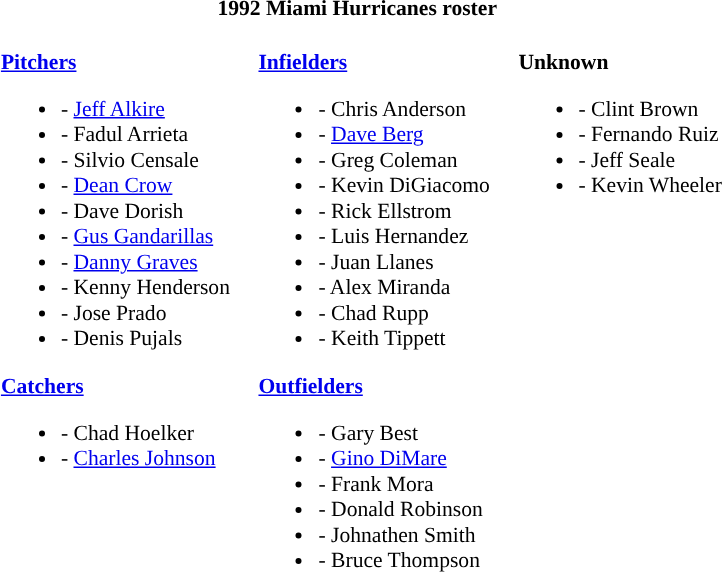<table class="toccolours" style="border-collapse:collapse; font-size:90%;">
<tr>
<th colspan=9>1992 Miami Hurricanes roster</th>
</tr>
<tr>
<td width="03"> </td>
<td valign="top"><br><strong><a href='#'>Pitchers</a></strong><ul><li>- <a href='#'>Jeff Alkire</a></li><li>- Fadul Arrieta</li><li>- Silvio Censale</li><li>- <a href='#'>Dean Crow</a></li><li>- Dave Dorish</li><li>- <a href='#'>Gus Gandarillas</a></li><li>- <a href='#'>Danny Graves</a></li><li>- Kenny Henderson</li><li>- Jose Prado</li><li>- Denis Pujals</li></ul><strong><a href='#'>Catchers</a></strong><ul><li>- Chad Hoelker</li><li>- <a href='#'>Charles Johnson</a></li></ul></td>
<td width="15"> </td>
<td valign="top"><br><strong><a href='#'>Infielders</a></strong><ul><li>- Chris Anderson</li><li>- <a href='#'>Dave Berg</a></li><li>- Greg Coleman</li><li>- Kevin DiGiacomo</li><li>- Rick Ellstrom</li><li>- Luis Hernandez</li><li>- Juan Llanes</li><li>- Alex Miranda</li><li>- Chad Rupp</li><li>- Keith Tippett</li></ul><strong><a href='#'>Outfielders</a></strong><ul><li>- Gary Best</li><li>- <a href='#'>Gino DiMare</a></li><li>- Frank Mora</li><li>- Donald Robinson</li><li>- Johnathen Smith</li><li>- Bruce Thompson</li></ul></td>
<td width="15"> </td>
<td valign="top"><br><strong>Unknown</strong><ul><li>- Clint Brown</li><li>- Fernando Ruiz</li><li>- Jeff Seale</li><li>- Kevin Wheeler</li></ul></td>
</tr>
</table>
